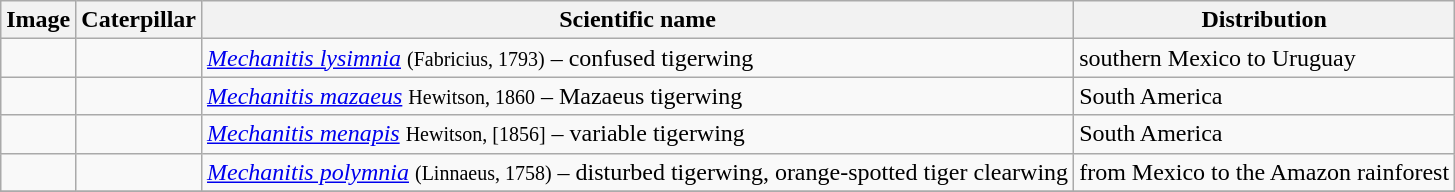<table class="wikitable">
<tr>
<th>Image</th>
<th>Caterpillar</th>
<th>Scientific name</th>
<th>Distribution</th>
</tr>
<tr>
<td></td>
<td></td>
<td><em><a href='#'>Mechanitis lysimnia</a></em> <small>(Fabricius, 1793)</small> – confused tigerwing</td>
<td>southern Mexico to Uruguay</td>
</tr>
<tr>
<td></td>
<td></td>
<td><em><a href='#'>Mechanitis mazaeus</a></em> <small>Hewitson, 1860</small> – Mazaeus tigerwing</td>
<td>South America</td>
</tr>
<tr>
<td></td>
<td></td>
<td><em><a href='#'>Mechanitis menapis</a></em> <small>Hewitson, [1856]</small> – variable tigerwing</td>
<td>South America</td>
</tr>
<tr>
<td></td>
<td></td>
<td><em><a href='#'>Mechanitis polymnia</a></em> <small>(Linnaeus, 1758)</small> – disturbed tigerwing, orange-spotted tiger clearwing</td>
<td>from Mexico to the Amazon rainforest</td>
</tr>
<tr>
</tr>
</table>
